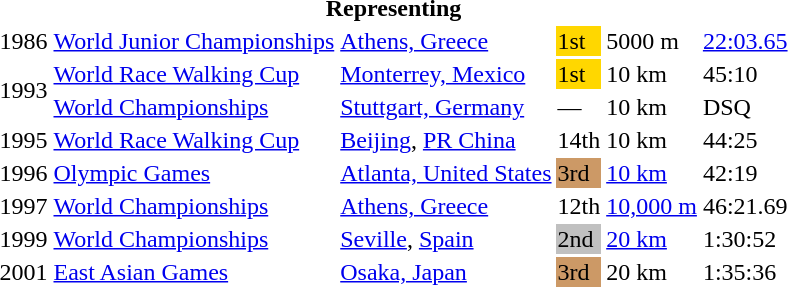<table>
<tr>
<th colspan="6">Representing </th>
</tr>
<tr>
<td>1986</td>
<td><a href='#'>World Junior Championships</a></td>
<td><a href='#'>Athens, Greece</a></td>
<td bgcolor="gold">1st</td>
<td>5000 m</td>
<td><a href='#'>22:03.65</a></td>
</tr>
<tr>
<td rowspan=2>1993</td>
<td><a href='#'>World Race Walking Cup</a></td>
<td><a href='#'>Monterrey, Mexico</a></td>
<td bgcolor="gold">1st</td>
<td>10 km</td>
<td>45:10</td>
</tr>
<tr>
<td><a href='#'>World Championships</a></td>
<td><a href='#'>Stuttgart, Germany</a></td>
<td>—</td>
<td>10 km</td>
<td>DSQ</td>
</tr>
<tr>
<td>1995</td>
<td><a href='#'>World Race Walking Cup</a></td>
<td><a href='#'>Beijing</a>, <a href='#'>PR China</a></td>
<td>14th</td>
<td>10 km</td>
<td>44:25</td>
</tr>
<tr>
<td>1996</td>
<td><a href='#'>Olympic Games</a></td>
<td><a href='#'>Atlanta, United States</a></td>
<td bgcolor="cc9966">3rd</td>
<td><a href='#'>10 km</a></td>
<td>42:19</td>
</tr>
<tr>
<td>1997</td>
<td><a href='#'>World Championships</a></td>
<td><a href='#'>Athens, Greece</a></td>
<td>12th</td>
<td><a href='#'>10,000 m</a></td>
<td>46:21.69</td>
</tr>
<tr>
<td>1999</td>
<td><a href='#'>World Championships</a></td>
<td><a href='#'>Seville</a>, <a href='#'>Spain</a></td>
<td bgcolor="silver">2nd</td>
<td><a href='#'>20 km</a></td>
<td>1:30:52</td>
</tr>
<tr>
<td>2001</td>
<td><a href='#'>East Asian Games</a></td>
<td><a href='#'>Osaka, Japan</a></td>
<td bgcolor="cc9966">3rd</td>
<td>20 km</td>
<td>1:35:36</td>
</tr>
</table>
